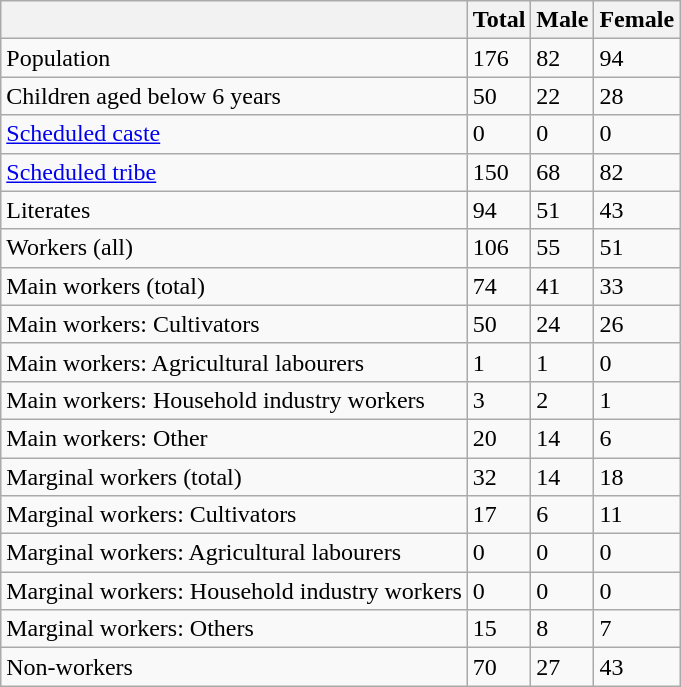<table class="wikitable sortable">
<tr>
<th></th>
<th>Total</th>
<th>Male</th>
<th>Female</th>
</tr>
<tr>
<td>Population</td>
<td>176</td>
<td>82</td>
<td>94</td>
</tr>
<tr>
<td>Children aged below 6 years</td>
<td>50</td>
<td>22</td>
<td>28</td>
</tr>
<tr>
<td><a href='#'>Scheduled caste</a></td>
<td>0</td>
<td>0</td>
<td>0</td>
</tr>
<tr>
<td><a href='#'>Scheduled tribe</a></td>
<td>150</td>
<td>68</td>
<td>82</td>
</tr>
<tr>
<td>Literates</td>
<td>94</td>
<td>51</td>
<td>43</td>
</tr>
<tr>
<td>Workers (all)</td>
<td>106</td>
<td>55</td>
<td>51</td>
</tr>
<tr>
<td>Main workers (total)</td>
<td>74</td>
<td>41</td>
<td>33</td>
</tr>
<tr>
<td>Main workers: Cultivators</td>
<td>50</td>
<td>24</td>
<td>26</td>
</tr>
<tr>
<td>Main workers: Agricultural labourers</td>
<td>1</td>
<td>1</td>
<td>0</td>
</tr>
<tr>
<td>Main workers: Household industry workers</td>
<td>3</td>
<td>2</td>
<td>1</td>
</tr>
<tr>
<td>Main workers: Other</td>
<td>20</td>
<td>14</td>
<td>6</td>
</tr>
<tr>
<td>Marginal workers (total)</td>
<td>32</td>
<td>14</td>
<td>18</td>
</tr>
<tr>
<td>Marginal workers: Cultivators</td>
<td>17</td>
<td>6</td>
<td>11</td>
</tr>
<tr>
<td>Marginal workers: Agricultural labourers</td>
<td>0</td>
<td>0</td>
<td>0</td>
</tr>
<tr>
<td>Marginal workers: Household industry workers</td>
<td>0</td>
<td>0</td>
<td>0</td>
</tr>
<tr>
<td>Marginal workers: Others</td>
<td>15</td>
<td>8</td>
<td>7</td>
</tr>
<tr>
<td>Non-workers</td>
<td>70</td>
<td>27</td>
<td>43</td>
</tr>
</table>
